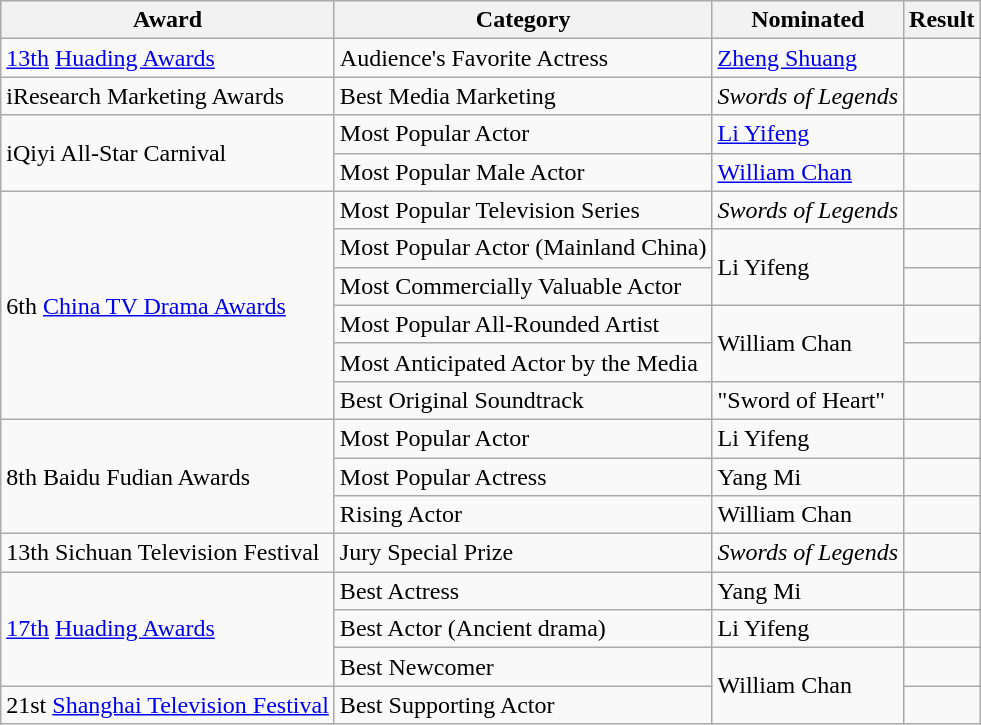<table class="wikitable">
<tr>
<th>Award</th>
<th>Category</th>
<th>Nominated</th>
<th>Result</th>
</tr>
<tr>
<td><a href='#'>13th</a> <a href='#'>Huading Awards</a></td>
<td>Audience's Favorite Actress</td>
<td><a href='#'>Zheng Shuang</a></td>
<td></td>
</tr>
<tr>
<td>iResearch Marketing Awards</td>
<td>Best Media Marketing</td>
<td><em>Swords of Legends</em></td>
<td></td>
</tr>
<tr>
<td rowspan=2>iQiyi All-Star Carnival</td>
<td>Most Popular Actor</td>
<td><a href='#'>Li Yifeng</a></td>
<td></td>
</tr>
<tr>
<td>Most Popular Male Actor</td>
<td><a href='#'>William Chan</a></td>
<td></td>
</tr>
<tr>
<td rowspan=6>6th <a href='#'>China TV Drama Awards</a></td>
<td>Most Popular Television Series</td>
<td><em>Swords of Legends</em></td>
<td></td>
</tr>
<tr>
<td>Most Popular Actor (Mainland China)</td>
<td rowspan=2>Li Yifeng</td>
<td></td>
</tr>
<tr>
<td>Most Commercially Valuable Actor</td>
<td></td>
</tr>
<tr>
<td>Most Popular All-Rounded Artist</td>
<td rowspan=2>William Chan</td>
<td></td>
</tr>
<tr>
<td>Most Anticipated Actor by the Media</td>
<td></td>
</tr>
<tr>
<td>Best Original Soundtrack</td>
<td>"Sword of Heart"</td>
<td></td>
</tr>
<tr>
<td rowspan=3>8th Baidu Fudian Awards</td>
<td>Most Popular Actor</td>
<td>Li Yifeng</td>
<td></td>
</tr>
<tr>
<td>Most Popular Actress</td>
<td>Yang Mi</td>
<td></td>
</tr>
<tr>
<td>Rising Actor</td>
<td>William Chan</td>
<td></td>
</tr>
<tr>
<td>13th Sichuan Television Festival</td>
<td>Jury Special Prize</td>
<td><em>Swords of Legends</em></td>
<td></td>
</tr>
<tr>
<td rowspan=3><a href='#'>17th</a> <a href='#'>Huading Awards</a></td>
<td>Best Actress</td>
<td>Yang Mi</td>
<td></td>
</tr>
<tr>
<td>Best Actor (Ancient drama)</td>
<td>Li Yifeng</td>
<td></td>
</tr>
<tr>
<td>Best Newcomer</td>
<td rowspan=2>William Chan</td>
<td></td>
</tr>
<tr>
<td>21st <a href='#'>Shanghai Television Festival</a></td>
<td>Best Supporting Actor</td>
<td></td>
</tr>
</table>
